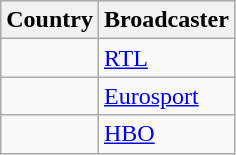<table class="wikitable">
<tr>
<th align=center>Country</th>
<th align=center>Broadcaster</th>
</tr>
<tr>
<td></td>
<td><a href='#'>RTL</a></td>
</tr>
<tr>
<td></td>
<td><a href='#'>Eurosport</a></td>
</tr>
<tr>
<td></td>
<td><a href='#'>HBO</a></td>
</tr>
</table>
